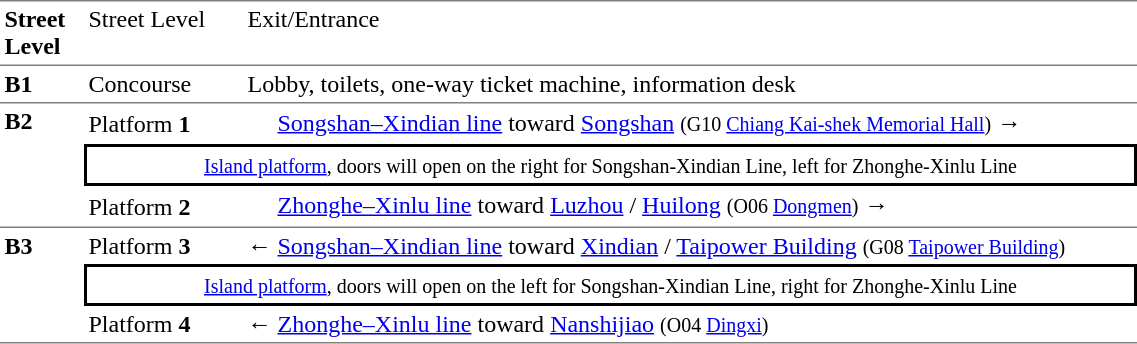<table table border=0 cellspacing=0 cellpadding=3>
<tr>
<td style="border-top:solid 1px gray;border-bottom:solid 1px gray;" width=50 valign=top><strong>Street Level</strong></td>
<td style="border-top:solid 1px gray;border-bottom:solid 1px gray;" width=100 valign=top>Street Level</td>
<td style="border-top:solid 1px gray;border-bottom:solid 1px gray;" width=590 valign=top>Exit/Entrance</td>
</tr>
<tr>
<td style="border-bottom:solid 1px gray;" width=50 valign=top><strong>B1</strong></td>
<td style="border-bottom:solid 1px gray;" width=100 valign=top>Concourse</td>
<td style="border-bottom:solid 1px gray;" width=590 valign=top>Lobby, toilets, one-way ticket machine, information desk</td>
</tr>
<tr>
<td style="border-bottom:solid 1px gray;" rowspan=3 valign=top><strong>B2</strong></td>
<td>Platform <span><strong>1</strong></span></td>
<td>　 <a href='#'>Songshan–Xindian line</a> toward <a href='#'>Songshan</a> <small>(G10 <a href='#'>Chiang Kai-shek Memorial Hall</a>)</small> →</td>
</tr>
<tr>
<td style="border-top:solid 2px black;border-right:solid 2px black;border-left:solid 2px black;border-bottom:solid 2px black;text-align:center;" colspan=2><small><a href='#'>Island platform</a>, doors will open on the right for Songshan-Xindian Line, left for Zhonghe-Xinlu Line</small></td>
</tr>
<tr>
<td style="border-bottom:solid 1px gray;">Platform <span><strong>2</strong></span></td>
<td style="border-bottom:solid 1px gray;">　 <a href='#'>Zhonghe–Xinlu line</a> toward <a href='#'>Luzhou</a> / <a href='#'>Huilong</a> <small>(O06 <a href='#'>Dongmen</a>)</small> →</td>
</tr>
<tr>
<td style="border-bottom:solid 1px gray;" rowspan=3 valign=top><strong>B3</strong></td>
<td>Platform <span><strong>3</strong></span></td>
<td>← <a href='#'>Songshan–Xindian line</a> toward <a href='#'>Xindian</a> / <a href='#'>Taipower Building</a> <small>(G08 <a href='#'>Taipower Building</a>)</small></td>
</tr>
<tr>
<td style="border-top:solid 2px black;border-right:solid 2px black;border-left:solid 2px black;border-bottom:solid 2px black;text-align:center;" colspan=2><small><a href='#'>Island platform</a>, doors will open on the left for Songshan-Xindian Line, right for Zhonghe-Xinlu Line</small></td>
</tr>
<tr>
<td style="border-bottom:solid 1px gray;">Platform <span><strong>4</strong></span></td>
<td style="border-bottom:solid 1px gray;">← <a href='#'>Zhonghe–Xinlu line</a> toward <a href='#'>Nanshijiao</a> <small>(O04 <a href='#'>Dingxi</a>)</small></td>
</tr>
</table>
